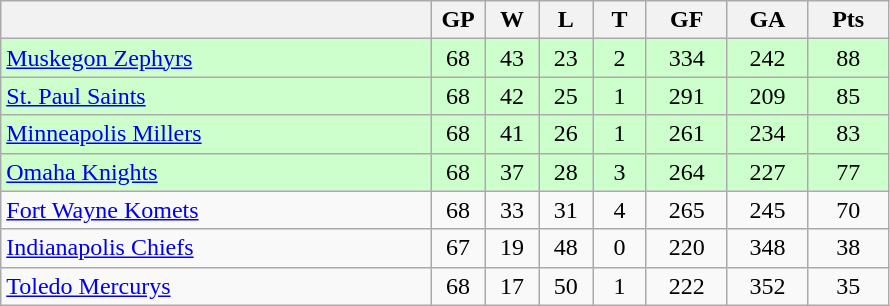<table class="wikitable">
<tr>
<th width="40%"></th>
<th width="5%">GP</th>
<th width="5%">W</th>
<th width="5%">L</th>
<th width="5%">T</th>
<th width="7.5%">GF</th>
<th width="7.5%">GA</th>
<th width="7.5%">Pts</th>
</tr>
<tr align="center" bgcolor="#CCFFCC">
<td align="left"><a href='#'>Muskegon Zephyrs</a></td>
<td>68</td>
<td>43</td>
<td>23</td>
<td>2</td>
<td>334</td>
<td>242</td>
<td>88</td>
</tr>
<tr align="center" bgcolor="#CCFFCC">
<td align="left"><a href='#'>St. Paul Saints</a></td>
<td>68</td>
<td>42</td>
<td>25</td>
<td>1</td>
<td>291</td>
<td>209</td>
<td>85</td>
</tr>
<tr align="center" bgcolor="#CCFFCC">
<td align="left"><a href='#'>Minneapolis Millers</a></td>
<td>68</td>
<td>41</td>
<td>26</td>
<td>1</td>
<td>261</td>
<td>234</td>
<td>83</td>
</tr>
<tr align="center" bgcolor="#CCFFCC">
<td align="left"><a href='#'>Omaha Knights</a></td>
<td>68</td>
<td>37</td>
<td>28</td>
<td>3</td>
<td>264</td>
<td>227</td>
<td>77</td>
</tr>
<tr align="center">
<td align="left"><a href='#'>Fort Wayne Komets</a></td>
<td>68</td>
<td>33</td>
<td>31</td>
<td>4</td>
<td>265</td>
<td>245</td>
<td>70</td>
</tr>
<tr align="center">
<td align="left"><a href='#'>Indianapolis Chiefs</a></td>
<td>67</td>
<td>19</td>
<td>48</td>
<td>0</td>
<td>220</td>
<td>348</td>
<td>38</td>
</tr>
<tr align="center">
<td align="left"><a href='#'>Toledo Mercurys</a></td>
<td>68</td>
<td>17</td>
<td>50</td>
<td>1</td>
<td>222</td>
<td>352</td>
<td>35</td>
</tr>
</table>
